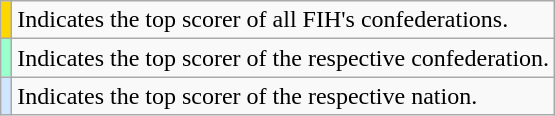<table class="wikitable">
<tr>
<td align="center" style="background-color:gold"></td>
<td>Indicates the top scorer of all FIH's confederations.</td>
</tr>
<tr>
<td align="center" style="background-color:#9FC"></td>
<td>Indicates the top scorer of the respective confederation.</td>
</tr>
<tr>
<td align="center" style="background-color:#D0E6FF"></td>
<td>Indicates the top scorer of the respective nation.</td>
</tr>
</table>
